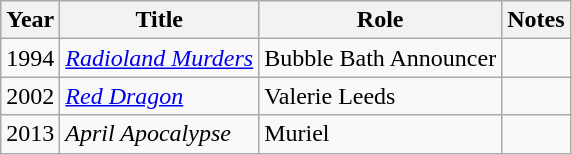<table class="wikitable">
<tr>
<th>Year</th>
<th>Title</th>
<th>Role</th>
<th class="unsortable">Notes</th>
</tr>
<tr>
<td>1994</td>
<td><em><a href='#'>Radioland Murders</a></em></td>
<td>Bubble Bath Announcer</td>
<td></td>
</tr>
<tr>
<td>2002</td>
<td><em><a href='#'>Red Dragon</a></em></td>
<td>Valerie Leeds</td>
<td></td>
</tr>
<tr>
<td>2013</td>
<td><em>April Apocalypse</em></td>
<td>Muriel</td>
<td></td>
</tr>
</table>
